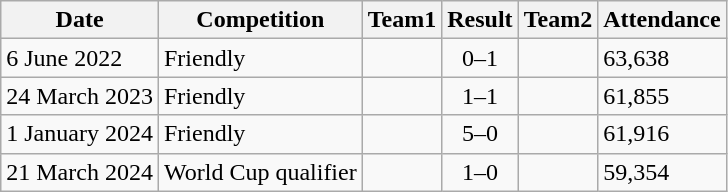<table class="wikitable sortable">
<tr>
<th>Date</th>
<th>Competition</th>
<th>Team1</th>
<th>Result</th>
<th>Team2</th>
<th>Attendance</th>
</tr>
<tr>
<td>6 June 2022</td>
<td>Friendly</td>
<td></td>
<td align=center>0–1</td>
<td></td>
<td>63,638</td>
</tr>
<tr>
<td>24 March 2023</td>
<td>Friendly</td>
<td></td>
<td align=center>1–1</td>
<td></td>
<td>61,855</td>
</tr>
<tr>
<td>1 January 2024</td>
<td>Friendly</td>
<td></td>
<td align=center>5–0</td>
<td></td>
<td>61,916</td>
</tr>
<tr>
<td>21 March 2024</td>
<td>World Cup qualifier</td>
<td></td>
<td align=center>1–0</td>
<td></td>
<td>59,354</td>
</tr>
</table>
